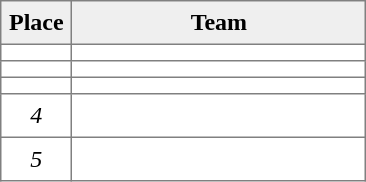<table style=border-collapse:collapse border=1 cellspacing=0 cellpadding=5>
<tr align=center bgcolor=#efefef>
<th width=35>Place</th>
<th width=185>Team</th>
</tr>
<tr align=center>
<td></td>
<td style="text-align:left;"></td>
</tr>
<tr align=center>
<td></td>
<td style="text-align:left;"></td>
</tr>
<tr align=center>
<td></td>
<td style="text-align:left;"></td>
</tr>
<tr align=center>
<td><em>4</em></td>
<td style="text-align:left;"></td>
</tr>
<tr align=center>
<td><em>5</em></td>
<td style="text-align:left;"></td>
</tr>
</table>
